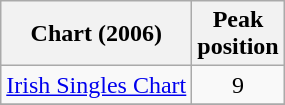<table class="wikitable">
<tr>
<th>Chart (2006)</th>
<th align="center">Peak<br>position</th>
</tr>
<tr>
<td><a href='#'>Irish Singles Chart</a></td>
<td align="center">9</td>
</tr>
<tr>
</tr>
</table>
